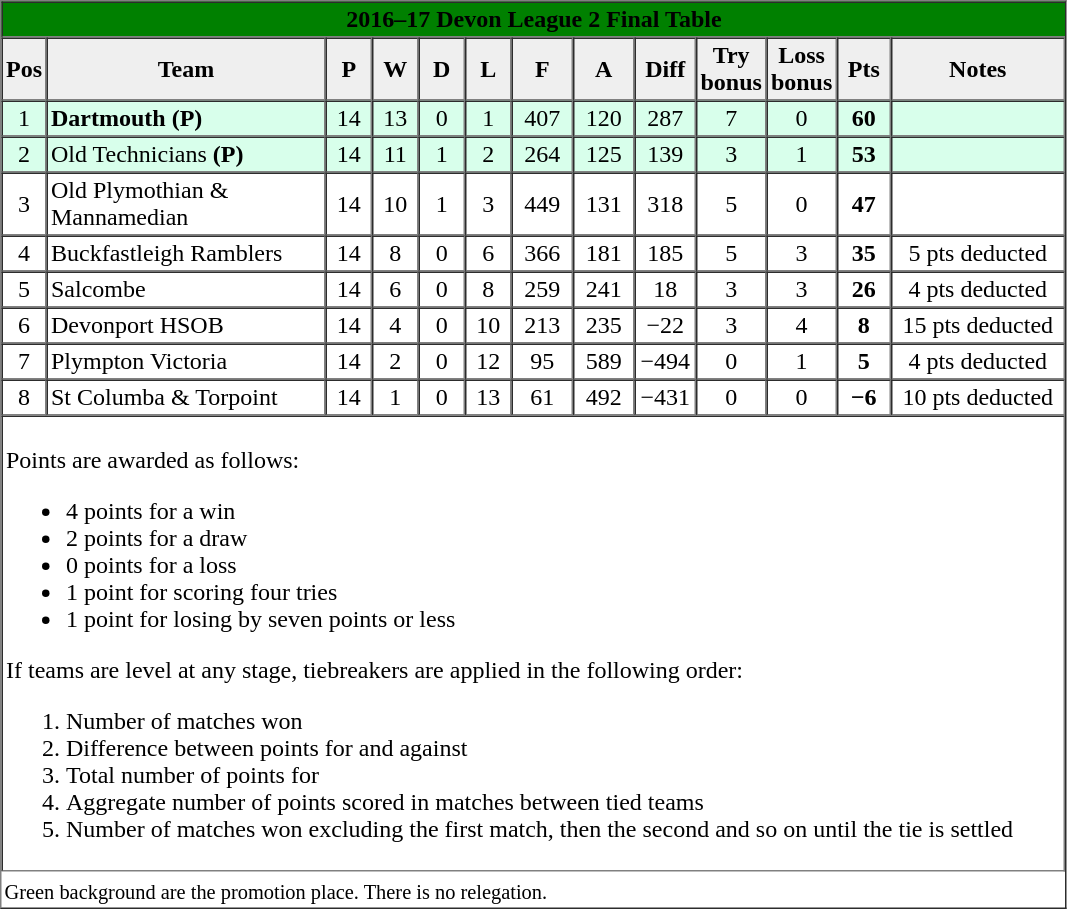<table border="1" cellpadding="2" cellspacing="0">
<tr bgcolor="green">
<th colspan=13 style="border-right:0px;";>2016–17 Devon League 2 Final Table</th>
</tr>
<tr bgcolor="#efefef">
<th width="20">Pos</th>
<th width="180">Team</th>
<th width="25">P</th>
<th width="25">W</th>
<th width="25">D</th>
<th width="25">L</th>
<th width="35">F</th>
<th width="35">A</th>
<th width="35">Diff</th>
<th width="35">Try bonus</th>
<th width="35">Loss bonus</th>
<th width="30">Pts</th>
<th width="110">Notes</th>
</tr>
<tr bgcolor=#d8ffeb align=center>
<td>1</td>
<td align=left><strong>Dartmouth</strong> <strong>(P)</strong></td>
<td>14</td>
<td>13</td>
<td>0</td>
<td>1</td>
<td>407</td>
<td>120</td>
<td>287</td>
<td>7</td>
<td>0</td>
<td><strong>60</strong></td>
<td></td>
</tr>
<tr bgcolor=#d8ffeb align=center>
<td>2</td>
<td align=left>Old Technicians <strong>(P)</strong></td>
<td>14</td>
<td>11</td>
<td>1</td>
<td>2</td>
<td>264</td>
<td>125</td>
<td>139</td>
<td>3</td>
<td>1</td>
<td><strong>53</strong></td>
<td></td>
</tr>
<tr align=center>
<td>3</td>
<td align=left>Old Plymothian & Mannamedian</td>
<td>14</td>
<td>10</td>
<td>1</td>
<td>3</td>
<td>449</td>
<td>131</td>
<td>318</td>
<td>5</td>
<td>0</td>
<td><strong>47</strong></td>
<td></td>
</tr>
<tr align=center>
<td>4</td>
<td align=left>Buckfastleigh Ramblers</td>
<td>14</td>
<td>8</td>
<td>0</td>
<td>6</td>
<td>366</td>
<td>181</td>
<td>185</td>
<td>5</td>
<td>3</td>
<td><strong>35</strong></td>
<td>5 pts deducted</td>
</tr>
<tr align=center>
<td>5</td>
<td align=left>Salcombe</td>
<td>14</td>
<td>6</td>
<td>0</td>
<td>8</td>
<td>259</td>
<td>241</td>
<td>18</td>
<td>3</td>
<td>3</td>
<td><strong>26</strong></td>
<td>4 pts deducted</td>
</tr>
<tr align=center>
<td>6</td>
<td align=left>Devonport HSOB</td>
<td>14</td>
<td>4</td>
<td>0</td>
<td>10</td>
<td>213</td>
<td>235</td>
<td>−22</td>
<td>3</td>
<td>4</td>
<td><strong>8</strong></td>
<td>15 pts deducted</td>
</tr>
<tr align=center>
<td>7</td>
<td align=left>Plympton Victoria</td>
<td>14</td>
<td>2</td>
<td>0</td>
<td>12</td>
<td>95</td>
<td>589</td>
<td>−494</td>
<td>0</td>
<td>1</td>
<td><strong>5</strong></td>
<td>4 pts deducted</td>
</tr>
<tr align=center>
<td>8</td>
<td align=left>St Columba & Torpoint</td>
<td>14</td>
<td>1</td>
<td>0</td>
<td>13</td>
<td>61</td>
<td>492</td>
<td>−431</td>
<td>0</td>
<td>0</td>
<td><strong>−6</strong></td>
<td>10 pts deducted</td>
</tr>
<tr align=center>
</tr>
<tr bgcolor=#ffffff>
<td colspan="13"><br>Points are awarded as follows:<ul><li>4 points for a win</li><li>2 points for a draw</li><li>0 points for a loss</li><li>1 point for scoring four tries</li><li>1 point for losing by seven points or less</li></ul>If teams are level at any stage, tiebreakers are applied in the following order:<ol><li>Number of matches won</li><li>Difference between points for and against</li><li>Total number of points for</li><li>Aggregate number of points scored in matches between tied teams</li><li>Number of matches won excluding the first match, then the second and so on until the tie is settled</li></ol></td>
</tr>
<tr |align=centre|>
<td colspan="12" style="border:0px"></td>
</tr>
<tr align=centre>
<td colspan="15" style="border:0px;font-size:85%;"><span>Green background</span> are the promotion place. There is no relegation.</td>
</tr>
</table>
